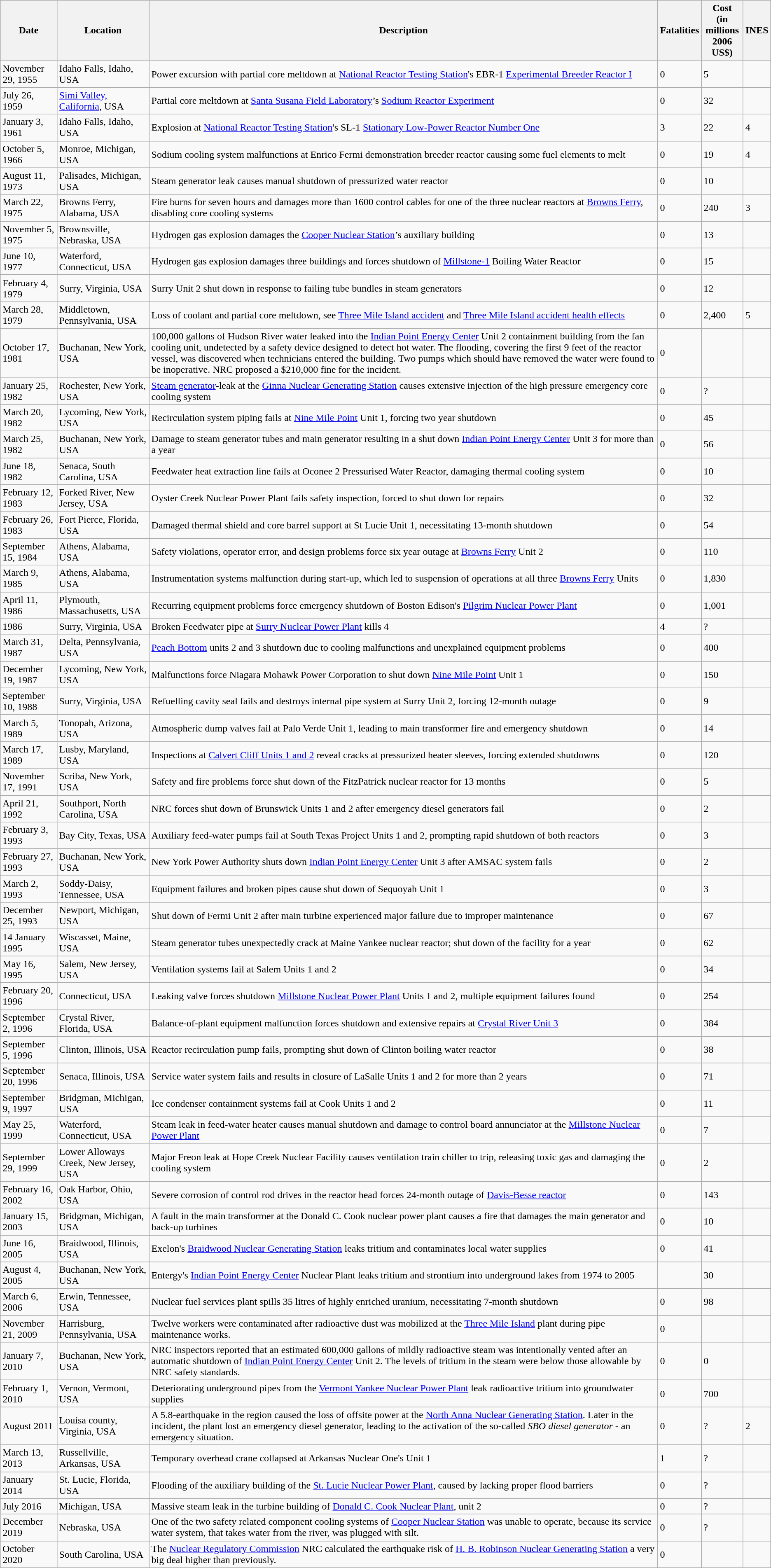<table class="wikitable sortable">
<tr>
<th>Date</th>
<th>Location</th>
<th>Description</th>
<th>Fatalities</th>
<th>Cost <br> (in millions <br> 2006 US$)</th>
<th>INES</th>
</tr>
<tr>
<td>November 29, 1955</td>
<td>Idaho Falls, Idaho, USA</td>
<td>Power excursion with partial core meltdown at <a href='#'>National Reactor Testing Station</a>'s EBR-1 <a href='#'>Experimental Breeder Reactor I</a></td>
<td>0</td>
<td>5</td>
<td></td>
</tr>
<tr>
<td>July 26, 1959</td>
<td><a href='#'>Simi Valley, California</a>, USA</td>
<td>Partial core meltdown at <a href='#'>Santa Susana Field Laboratory</a>’s <a href='#'>Sodium Reactor Experiment</a></td>
<td>0</td>
<td>32</td>
<td></td>
</tr>
<tr>
<td>January 3, 1961</td>
<td>Idaho Falls, Idaho, USA</td>
<td>Explosion at <a href='#'>National Reactor Testing Station</a>'s SL-1 <a href='#'>Stationary Low-Power Reactor Number One</a></td>
<td>3</td>
<td>22</td>
<td>4</td>
</tr>
<tr>
<td>October 5, 1966</td>
<td>Monroe, Michigan, USA</td>
<td>Sodium cooling system malfunctions at Enrico Fermi demonstration breeder reactor causing some fuel elements to melt</td>
<td>0</td>
<td>19</td>
<td>4</td>
</tr>
<tr>
<td>August 11, 1973</td>
<td>Palisades, Michigan, USA</td>
<td>Steam generator leak causes manual shutdown of pressurized water reactor</td>
<td>0</td>
<td>10</td>
<td></td>
</tr>
<tr>
<td>March 22, 1975</td>
<td>Browns Ferry, Alabama, USA</td>
<td>Fire burns for seven hours and damages more than 1600 control cables for one of the three nuclear reactors at <a href='#'>Browns Ferry</a>, disabling core cooling systems</td>
<td>0</td>
<td>240</td>
<td>3</td>
</tr>
<tr>
<td>November 5, 1975</td>
<td>Brownsville, Nebraska, USA</td>
<td>Hydrogen gas explosion damages the <a href='#'>Cooper Nuclear Station</a>’s auxiliary building</td>
<td>0</td>
<td>13</td>
<td></td>
</tr>
<tr>
<td>June 10, 1977</td>
<td>Waterford, Connecticut, USA</td>
<td>Hydrogen gas explosion damages three buildings and forces shutdown of <a href='#'>Millstone-1</a> Boiling Water Reactor</td>
<td>0</td>
<td>15</td>
<td></td>
</tr>
<tr>
<td>February 4, 1979</td>
<td>Surry, Virginia, USA</td>
<td>Surry Unit 2 shut down in response to failing tube bundles in steam generators</td>
<td>0</td>
<td>12</td>
<td></td>
</tr>
<tr>
<td>March 28, 1979</td>
<td>Middletown, Pennsylvania, USA</td>
<td>Loss of coolant and partial core meltdown, see <a href='#'>Three Mile Island accident</a> and <a href='#'>Three Mile Island accident health effects</a></td>
<td>0</td>
<td>2,400</td>
<td>5</td>
</tr>
<tr>
<td>October 17, 1981</td>
<td>Buchanan, New York, USA</td>
<td>100,000 gallons of Hudson River water leaked into the <a href='#'>Indian Point Energy Center</a> Unit 2 containment building from the fan cooling unit, undetected by a safety device designed to detect hot water. The flooding, covering the first 9 feet of the reactor vessel,  was discovered when technicians entered the building. Two pumps which should have removed the water were found to be inoperative. NRC proposed a $210,000 fine for the incident.</td>
<td>0</td>
<td></td>
<td></td>
</tr>
<tr>
<td>January 25, 1982</td>
<td>Rochester, New York, USA</td>
<td><a href='#'>Steam generator</a>-leak at the <a href='#'>Ginna Nuclear Generating Station</a> causes extensive injection of the high pressure emergency core cooling system</td>
<td>0</td>
<td>?</td>
<td></td>
</tr>
<tr>
<td>March 20, 1982</td>
<td>Lycoming, New York, USA</td>
<td>Recirculation system piping fails at <a href='#'>Nine Mile Point</a> Unit 1, forcing two year shutdown</td>
<td>0</td>
<td>45</td>
<td></td>
</tr>
<tr>
<td>March 25, 1982</td>
<td>Buchanan, New York, USA</td>
<td>Damage to steam generator tubes and main generator resulting in a shut down <a href='#'>Indian Point Energy Center</a> Unit 3 for more than a year</td>
<td>0</td>
<td>56</td>
<td></td>
</tr>
<tr>
<td>June 18, 1982</td>
<td>Senaca, South Carolina, USA</td>
<td>Feedwater heat extraction line fails at Oconee 2 Pressurised Water Reactor, damaging thermal cooling system</td>
<td>0</td>
<td>10</td>
<td></td>
</tr>
<tr>
<td>February 12, 1983</td>
<td>Forked River, New Jersey, USA</td>
<td>Oyster Creek Nuclear Power Plant fails safety inspection, forced to shut down for repairs</td>
<td>0</td>
<td>32</td>
<td></td>
</tr>
<tr>
<td>February 26, 1983</td>
<td>Fort Pierce, Florida, USA</td>
<td>Damaged thermal shield and core barrel support at St Lucie Unit 1, necessitating 13-month shutdown</td>
<td>0</td>
<td>54</td>
<td></td>
</tr>
<tr>
<td>September 15, 1984</td>
<td>Athens, Alabama, USA</td>
<td>Safety violations, operator error, and design problems force six year outage at <a href='#'>Browns Ferry</a> Unit 2</td>
<td>0</td>
<td>110</td>
<td></td>
</tr>
<tr>
<td>March 9, 1985</td>
<td>Athens, Alabama, USA</td>
<td>Instrumentation systems malfunction during start-up, which led to suspension of operations at all three <a href='#'>Browns Ferry</a> Units</td>
<td>0</td>
<td>1,830</td>
<td></td>
</tr>
<tr>
<td>April 11, 1986</td>
<td>Plymouth, Massachusetts, USA</td>
<td>Recurring equipment problems force emergency shutdown of Boston Edison's <a href='#'>Pilgrim Nuclear Power Plant</a></td>
<td>0</td>
<td>1,001</td>
<td></td>
</tr>
<tr>
<td>1986</td>
<td>Surry, Virginia, USA</td>
<td>Broken Feedwater pipe at <a href='#'>Surry Nuclear Power Plant</a> kills 4</td>
<td>4</td>
<td>?</td>
<td></td>
</tr>
<tr>
<td>March 31, 1987</td>
<td>Delta, Pennsylvania, USA</td>
<td><a href='#'>Peach Bottom</a> units 2 and 3 shutdown due to cooling malfunctions and unexplained equipment problems</td>
<td>0</td>
<td>400</td>
<td></td>
</tr>
<tr>
<td>December 19, 1987</td>
<td>Lycoming, New York, USA</td>
<td>Malfunctions force  Niagara Mohawk Power Corporation to shut down <a href='#'>Nine Mile Point</a> Unit 1</td>
<td>0</td>
<td>150</td>
<td></td>
</tr>
<tr>
<td>September 10, 1988</td>
<td>Surry, Virginia, USA</td>
<td>Refuelling cavity seal fails and destroys internal pipe system at Surry Unit 2, forcing 12-month outage</td>
<td>0</td>
<td>9</td>
<td></td>
</tr>
<tr>
<td>March 5, 1989</td>
<td>Tonopah, Arizona, USA</td>
<td>Atmospheric dump valves fail at Palo Verde Unit 1, leading to main transformer fire and emergency shutdown</td>
<td>0</td>
<td>14</td>
<td></td>
</tr>
<tr>
<td>March 17, 1989</td>
<td>Lusby, Maryland, USA</td>
<td>Inspections at <a href='#'>Calvert Cliff Units 1 and 2</a> reveal cracks at pressurized heater sleeves, forcing extended shutdowns</td>
<td>0</td>
<td>120</td>
<td></td>
</tr>
<tr>
<td>November 17, 1991</td>
<td>Scriba, New York, USA</td>
<td>Safety and fire problems force shut down of the FitzPatrick nuclear reactor for 13 months</td>
<td>0</td>
<td>5</td>
<td></td>
</tr>
<tr>
<td>April 21, 1992</td>
<td>Southport, North Carolina, USA</td>
<td>NRC forces shut down of Brunswick Units 1 and 2 after emergency diesel generators fail</td>
<td>0</td>
<td>2</td>
<td></td>
</tr>
<tr>
<td>February 3, 1993</td>
<td>Bay City, Texas, USA</td>
<td>Auxiliary feed-water pumps fail at South Texas Project Units 1 and 2, prompting rapid shutdown of both reactors</td>
<td>0</td>
<td>3</td>
<td></td>
</tr>
<tr>
<td>February 27, 1993</td>
<td>Buchanan, New York, USA</td>
<td>New York Power Authority shuts down <a href='#'>Indian Point Energy Center</a> Unit 3 after AMSAC system fails</td>
<td>0</td>
<td>2</td>
<td></td>
</tr>
<tr>
<td>March 2, 1993</td>
<td>Soddy-Daisy, Tennessee, USA</td>
<td>Equipment failures and broken pipes cause shut down of Sequoyah Unit 1</td>
<td>0</td>
<td>3</td>
<td></td>
</tr>
<tr>
<td>December 25, 1993</td>
<td>Newport, Michigan, USA</td>
<td>Shut down of Fermi Unit 2 after main turbine experienced major failure due to improper maintenance</td>
<td>0</td>
<td>67</td>
<td></td>
</tr>
<tr>
<td>14 January 1995</td>
<td>Wiscasset, Maine, USA</td>
<td>Steam generator tubes unexpectedly crack at Maine Yankee nuclear reactor; shut down of the facility for a year</td>
<td>0</td>
<td>62</td>
<td></td>
</tr>
<tr>
<td>May 16, 1995</td>
<td>Salem, New Jersey, USA</td>
<td>Ventilation systems fail at Salem Units 1 and 2</td>
<td>0</td>
<td>34</td>
<td></td>
</tr>
<tr>
<td>February 20, 1996</td>
<td>Connecticut, USA</td>
<td>Leaking valve forces shutdown <a href='#'>Millstone Nuclear Power Plant</a> Units 1 and 2, multiple equipment failures found</td>
<td>0</td>
<td>254</td>
<td></td>
</tr>
<tr>
<td>September 2, 1996</td>
<td>Crystal River, Florida, USA</td>
<td>Balance-of-plant equipment malfunction forces shutdown and extensive repairs at <a href='#'>Crystal River Unit 3</a></td>
<td>0</td>
<td>384</td>
<td></td>
</tr>
<tr>
<td>September 5, 1996</td>
<td>Clinton, Illinois, USA</td>
<td>Reactor recirculation pump fails, prompting shut down of Clinton boiling water reactor</td>
<td>0</td>
<td>38</td>
<td></td>
</tr>
<tr>
<td>September 20, 1996</td>
<td>Senaca, Illinois, USA</td>
<td>Service water system fails and results in closure of LaSalle Units 1 and 2 for more than 2 years</td>
<td>0</td>
<td>71</td>
<td></td>
</tr>
<tr>
<td>September 9, 1997</td>
<td>Bridgman, Michigan, USA</td>
<td>Ice condenser containment systems fail at Cook Units 1 and 2</td>
<td>0</td>
<td>11</td>
<td></td>
</tr>
<tr>
<td>May 25, 1999</td>
<td>Waterford, Connecticut, USA</td>
<td>Steam leak in feed-water heater causes manual shutdown and damage to control board annunciator at the <a href='#'>Millstone Nuclear Power Plant</a></td>
<td>0</td>
<td>7</td>
<td></td>
</tr>
<tr>
<td>September 29, 1999</td>
<td>Lower Alloways Creek, New Jersey, USA</td>
<td>Major Freon leak at Hope Creek Nuclear Facility causes ventilation train chiller to trip, releasing toxic gas and damaging the cooling system</td>
<td>0</td>
<td>2</td>
<td></td>
</tr>
<tr>
<td>February 16, 2002</td>
<td>Oak Harbor, Ohio, USA</td>
<td>Severe corrosion of control rod drives in the reactor head forces 24-month outage of <a href='#'>Davis-Besse reactor</a></td>
<td>0</td>
<td>143</td>
<td></td>
</tr>
<tr>
<td>January 15, 2003</td>
<td>Bridgman, Michigan, USA</td>
<td>A fault in the main transformer at the Donald C. Cook nuclear power plant causes a fire that damages the main generator and back-up turbines</td>
<td>0</td>
<td>10</td>
<td></td>
</tr>
<tr>
<td>June 16, 2005</td>
<td>Braidwood, Illinois, USA</td>
<td>Exelon's <a href='#'>Braidwood Nuclear Generating Station</a> leaks tritium and contaminates local water supplies</td>
<td>0</td>
<td>41</td>
<td></td>
</tr>
<tr>
<td>August 4, 2005</td>
<td>Buchanan, New York, USA</td>
<td>Entergy's <a href='#'>Indian Point Energy Center</a> Nuclear Plant leaks tritium and strontium into underground lakes from 1974 to 2005</td>
<td></td>
<td>30</td>
<td></td>
</tr>
<tr>
<td>March 6, 2006</td>
<td>Erwin, Tennessee, USA</td>
<td>Nuclear fuel services plant spills 35 litres of highly enriched uranium, necessitating 7-month shutdown</td>
<td>0</td>
<td>98</td>
<td></td>
</tr>
<tr>
<td>November 21, 2009</td>
<td>Harrisburg, Pennsylvania, USA</td>
<td>Twelve workers were contaminated after radioactive dust was mobilized at the <a href='#'>Three Mile Island</a> plant during pipe maintenance works.</td>
<td>0</td>
<td></td>
<td></td>
</tr>
<tr>
<td>January 7, 2010</td>
<td>Buchanan, New York, USA</td>
<td>NRC inspectors reported that an estimated 600,000 gallons of mildly radioactive steam was intentionally vented after an automatic shutdown of <a href='#'>Indian Point Energy Center</a> Unit 2. The levels of tritium in the steam were below those allowable by NRC safety standards.</td>
<td>0</td>
<td>0</td>
<td></td>
</tr>
<tr>
<td>February 1, 2010</td>
<td>Vernon, Vermont, USA</td>
<td>Deteriorating underground pipes from the <a href='#'>Vermont Yankee Nuclear Power Plant</a> leak radioactive tritium into groundwater supplies</td>
<td>0</td>
<td>700</td>
<td></td>
</tr>
<tr>
<td>August 2011</td>
<td>Louisa county, Virginia, USA</td>
<td>A 5.8-earthquake in the region caused the loss of offsite power at the <a href='#'>North Anna Nuclear Generating Station</a>. Later in the incident, the plant lost an emergency diesel generator, leading to the activation of the so-called <em>SBO diesel generator</em> - an emergency situation.</td>
<td>0</td>
<td>?</td>
<td>2</td>
</tr>
<tr>
<td>March 13, 2013</td>
<td>Russellville, Arkansas, USA</td>
<td>Temporary overhead crane collapsed at Arkansas Nuclear One's Unit 1</td>
<td>1</td>
<td>?</td>
<td></td>
</tr>
<tr>
<td>January 2014</td>
<td>St. Lucie, Florida, USA</td>
<td>Flooding of the auxiliary building of the <a href='#'>St. Lucie Nuclear Power Plant</a>, caused by lacking proper flood barriers</td>
<td>0</td>
<td>?</td>
<td></td>
</tr>
<tr>
<td>July 2016</td>
<td>Michigan, USA</td>
<td>Massive steam leak in the turbine building of <a href='#'>Donald C. Cook Nuclear Plant</a>, unit 2</td>
<td>0</td>
<td>?</td>
<td></td>
</tr>
<tr>
<td>December 2019</td>
<td>Nebraska, USA</td>
<td>One of the two safety related component cooling systems of <a href='#'>Cooper Nuclear Station</a>  was unable to operate, because its service water system, that takes water from the river, was plugged with silt.</td>
<td>0</td>
<td>?</td>
<td></td>
</tr>
<tr>
<td>October 2020</td>
<td>South Carolina, USA</td>
<td>The <a href='#'>Nuclear Regulatory Commission</a> NRC calculated the earthquake risk of <a href='#'>H. B. Robinson Nuclear Generating Station</a> a very big deal higher than previously.</td>
<td>0</td>
<td></td>
<td></td>
</tr>
</table>
